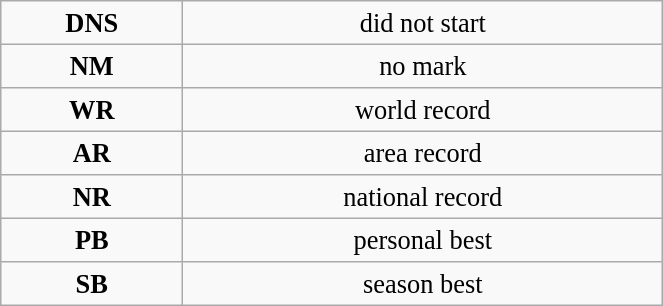<table class="wikitable" style=" text-align:center; font-size:110%;" width="35%">
<tr>
<td><strong>DNS</strong></td>
<td>did not start</td>
</tr>
<tr>
<td><strong>NM</strong></td>
<td>no mark</td>
</tr>
<tr>
<td><strong>WR</strong></td>
<td>world record</td>
</tr>
<tr>
<td><strong>AR</strong></td>
<td>area record</td>
</tr>
<tr>
<td><strong>NR</strong></td>
<td>national record</td>
</tr>
<tr>
<td><strong>PB</strong></td>
<td>personal best</td>
</tr>
<tr>
<td><strong>SB</strong></td>
<td>season best</td>
</tr>
</table>
